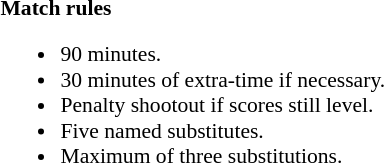<table width=100% style="font-size: 90%">
<tr>
<td width=50% valign=top><br><strong>Match rules</strong><ul><li>90 minutes.</li><li>30 minutes of extra-time if necessary.</li><li>Penalty shootout if scores still level.</li><li>Five named substitutes.</li><li>Maximum of three substitutions.</li></ul></td>
</tr>
</table>
